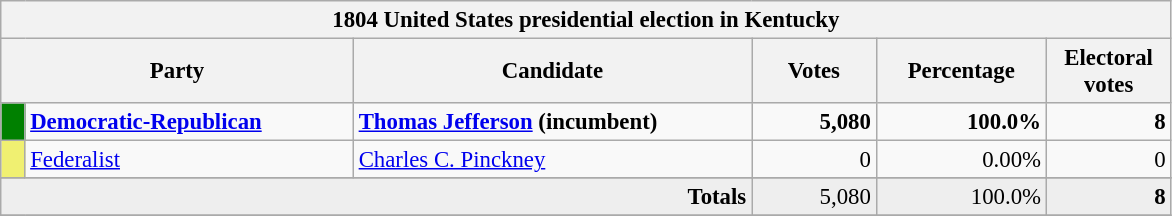<table class="wikitable" style="font-size: 95%;">
<tr>
<th colspan="6">1804 United States presidential election in Kentucky</th>
</tr>
<tr>
<th colspan="2" style="width: 15em">Party</th>
<th style="width: 17em">Candidate</th>
<th style="width: 5em">Votes</th>
<th style="width: 7em">Percentage</th>
<th style="width: 5em">Electoral votes</th>
</tr>
<tr>
<th style="background-color:#008000; width: 3px"></th>
<td style="width: 130px"><strong><a href='#'>Democratic-Republican</a></strong></td>
<td><strong><a href='#'>Thomas Jefferson</a> (incumbent)</strong></td>
<td align="right"><strong>5,080</strong></td>
<td align="right"><strong>100.0%</strong></td>
<td align="right"><strong>8</strong></td>
</tr>
<tr>
<th style="background-color:#F0F071; width: 3px"></th>
<td style="width: 130px"><a href='#'>Federalist</a></td>
<td><a href='#'>Charles C. Pinckney</a></td>
<td align="right">0</td>
<td align="right">0.00%</td>
<td align="right">0</td>
</tr>
<tr>
</tr>
<tr bgcolor="#EEEEEE">
<td colspan="3" align="right"><strong>Totals</strong></td>
<td align="right">5,080</td>
<td align="right">100.0%</td>
<td align="right"><strong>8</strong></td>
</tr>
<tr>
</tr>
</table>
